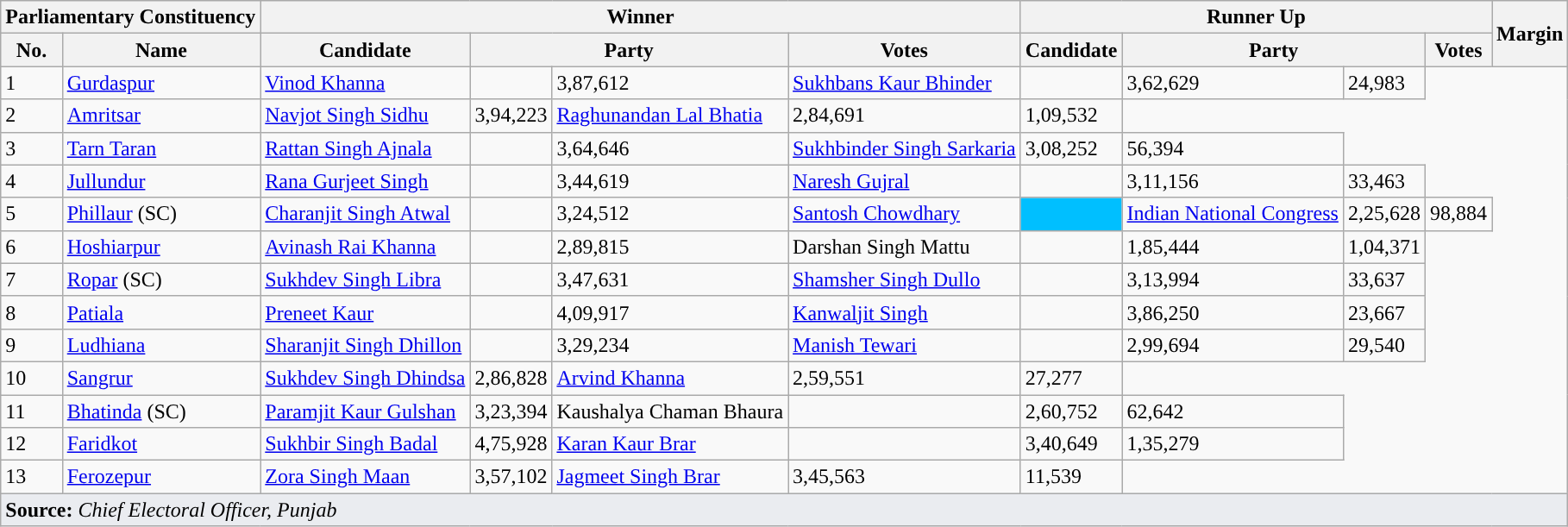<table class="wikitable sortable">
<tr>
<th colspan="2">Parliamentary Constituency</th>
<th colspan="4">Winner</th>
<th colspan="4">Runner Up</th>
<th rowspan="2">Margin</th>
</tr>
<tr>
<th>No.</th>
<th>Name</th>
<th>Candidate</th>
<th Colspan=2>Party</th>
<th>Votes</th>
<th>Candidate</th>
<th Colspan=2>Party</th>
<th>Votes</th>
</tr>
<tr>
<td>1</td>
<td><a href='#'>Gurdaspur</a></td>
<td><a href='#'>Vinod Khanna</a></td>
<td></td>
<td>3,87,612</td>
<td><a href='#'>Sukhbans Kaur Bhinder</a></td>
<td></td>
<td>3,62,629</td>
<td style="background:">24,983</td>
</tr>
<tr>
<td>2</td>
<td><a href='#'>Amritsar</a></td>
<td><a href='#'>Navjot Singh Sidhu</a></td>
<td>3,94,223</td>
<td><a href='#'>Raghunandan Lal Bhatia</a></td>
<td>2,84,691</td>
<td style="background:">1,09,532</td>
</tr>
<tr>
<td>3</td>
<td><a href='#'>Tarn Taran</a></td>
<td><a href='#'>Rattan Singh Ajnala</a></td>
<td></td>
<td>3,64,646</td>
<td><a href='#'>Sukhbinder Singh Sarkaria</a></td>
<td>3,08,252</td>
<td style="background:">56,394</td>
</tr>
<tr>
<td>4</td>
<td><a href='#'>Jullundur</a></td>
<td><a href='#'>Rana Gurjeet Singh</a></td>
<td></td>
<td>3,44,619</td>
<td><a href='#'>Naresh Gujral</a></td>
<td></td>
<td>3,11,156</td>
<td style="background:">33,463</td>
</tr>
<tr>
<td>5</td>
<td><a href='#'>Phillaur</a> (SC)</td>
<td><a href='#'>Charanjit Singh Atwal</a></td>
<td></td>
<td>3,24,512</td>
<td><a href='#'>Santosh Chowdhary</a></td>
<td bgcolor=#00BFFF></td>
<td><a href='#'>Indian National Congress</a></td>
<td>2,25,628</td>
<td style="background:">98,884</td>
</tr>
<tr>
<td>6</td>
<td><a href='#'>Hoshiarpur</a></td>
<td><a href='#'>Avinash Rai Khanna</a></td>
<td></td>
<td>2,89,815</td>
<td>Darshan Singh Mattu</td>
<td></td>
<td>1,85,444</td>
<td style="background:">1,04,371</td>
</tr>
<tr>
<td>7</td>
<td><a href='#'>Ropar</a> (SC)</td>
<td><a href='#'>Sukhdev Singh Libra</a></td>
<td></td>
<td>3,47,631</td>
<td><a href='#'>Shamsher Singh Dullo</a></td>
<td></td>
<td>3,13,994</td>
<td style="background:">33,637</td>
</tr>
<tr>
<td>8</td>
<td><a href='#'>Patiala</a></td>
<td><a href='#'>Preneet Kaur</a></td>
<td></td>
<td>4,09,917</td>
<td><a href='#'>Kanwaljit Singh</a></td>
<td></td>
<td>3,86,250</td>
<td style="background:">23,667</td>
</tr>
<tr>
<td>9</td>
<td><a href='#'>Ludhiana</a></td>
<td><a href='#'>Sharanjit Singh Dhillon</a></td>
<td></td>
<td>3,29,234</td>
<td><a href='#'>Manish Tewari</a></td>
<td></td>
<td>2,99,694</td>
<td style="background:">29,540</td>
</tr>
<tr>
<td>10</td>
<td><a href='#'>Sangrur</a></td>
<td><a href='#'>Sukhdev Singh Dhindsa</a></td>
<td>2,86,828</td>
<td><a href='#'>Arvind Khanna</a></td>
<td>2,59,551</td>
<td style="background:">27,277</td>
</tr>
<tr>
<td>11</td>
<td><a href='#'>Bhatinda</a> (SC)</td>
<td><a href='#'>Paramjit Kaur Gulshan</a></td>
<td>3,23,394</td>
<td>Kaushalya Chaman Bhaura</td>
<td></td>
<td>2,60,752</td>
<td style="background:">62,642</td>
</tr>
<tr>
<td>12</td>
<td><a href='#'>Faridkot</a></td>
<td><a href='#'>Sukhbir Singh Badal</a></td>
<td>4,75,928</td>
<td><a href='#'>Karan Kaur Brar</a></td>
<td></td>
<td>3,40,649</td>
<td style="background:">1,35,279</td>
</tr>
<tr>
<td>13</td>
<td><a href='#'>Ferozepur</a></td>
<td><a href='#'>Zora Singh Maan</a></td>
<td>3,57,102</td>
<td><a href='#'>Jagmeet Singh Brar</a></td>
<td>3,45,563</td>
<td style="background:">11,539</td>
</tr>
<tr>
<td colspan="11" style="background-color:#EAECF0;text-align:left"><strong>Source:</strong> <em>Chief Electoral Officer, Punjab</em></td>
</tr>
</table>
